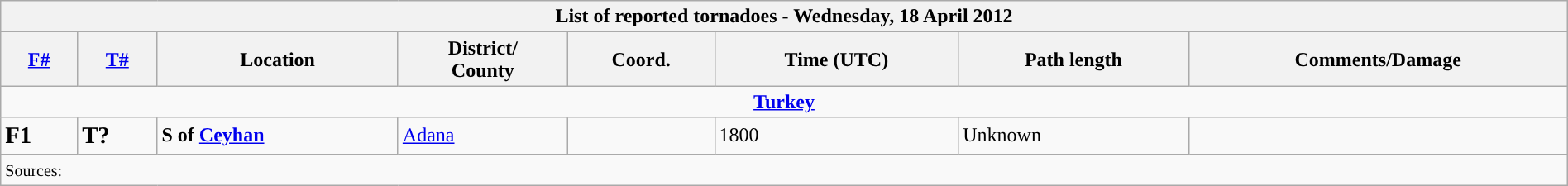<table class="wikitable collapsible" width="100%">
<tr>
<th colspan="8">List of reported tornadoes - Wednesday, 18 April 2012</th>
</tr>
<tr>
<th><a href='#'>F#</a></th>
<th><a href='#'>T#</a></th>
<th>Location</th>
<th>District/<br>County</th>
<th>Coord.</th>
<th>Time (UTC)</th>
<th>Path length</th>
<th>Comments/Damage</th>
</tr>
<tr>
<td colspan="8" align=center><strong><a href='#'>Turkey</a></strong></td>
</tr>
<tr>
<td><big><strong>F1</strong></big></td>
<td><big><strong>T?</strong></big></td>
<td><strong>S of <a href='#'>Ceyhan</a></strong></td>
<td><a href='#'>Adana</a></td>
<td></td>
<td>1800</td>
<td>Unknown</td>
<td></td>
</tr>
<tr>
<td colspan="8"><small>Sources:  </small></td>
</tr>
</table>
